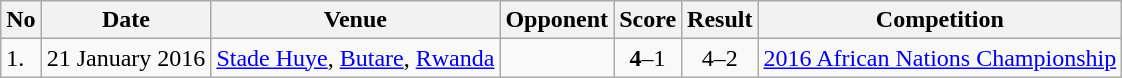<table class="wikitable" style="font-size:100%;">
<tr>
<th>No</th>
<th>Date</th>
<th>Venue</th>
<th>Opponent</th>
<th>Score</th>
<th>Result</th>
<th>Competition</th>
</tr>
<tr>
<td>1.</td>
<td>21 January 2016</td>
<td><a href='#'>Stade Huye</a>, <a href='#'>Butare</a>, <a href='#'>Rwanda</a></td>
<td></td>
<td align=center><strong>4</strong>–1</td>
<td align=center>4–2</td>
<td><a href='#'>2016 African Nations Championship</a></td>
</tr>
</table>
